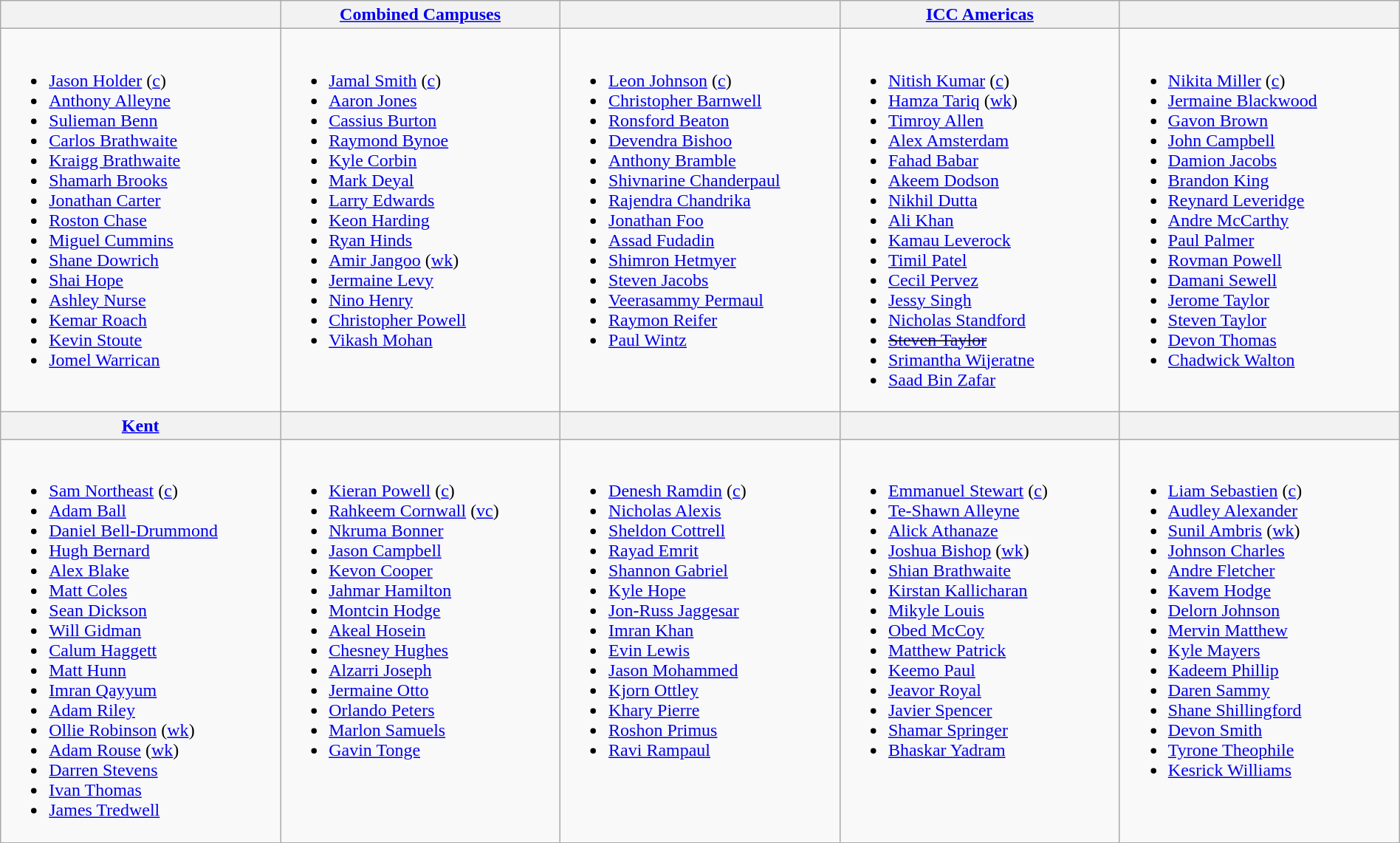<table class="wikitable" width="100%">
<tr>
<th width=20%></th>
<th width=20%> <a href='#'>Combined Campuses</a></th>
<th width=20%></th>
<th width=20%> <a href='#'>ICC Americas</a></th>
<th width=20%></th>
</tr>
<tr>
<td valign=top><br><ul><li><a href='#'>Jason Holder</a> (<a href='#'>c</a>)</li><li><a href='#'>Anthony Alleyne</a></li><li><a href='#'>Sulieman Benn</a></li><li><a href='#'>Carlos Brathwaite</a></li><li><a href='#'>Kraigg Brathwaite</a></li><li><a href='#'>Shamarh Brooks</a></li><li><a href='#'>Jonathan Carter</a></li><li><a href='#'>Roston Chase</a></li><li><a href='#'>Miguel Cummins</a></li><li><a href='#'>Shane Dowrich</a></li><li><a href='#'>Shai Hope</a></li><li><a href='#'>Ashley Nurse</a></li><li><a href='#'>Kemar Roach</a></li><li><a href='#'>Kevin Stoute</a></li><li><a href='#'>Jomel Warrican</a></li></ul></td>
<td valign=top><br><ul><li><a href='#'>Jamal Smith</a> (<a href='#'>c</a>)</li><li><a href='#'>Aaron Jones</a></li><li><a href='#'>Cassius Burton</a></li><li><a href='#'>Raymond Bynoe</a></li><li><a href='#'>Kyle Corbin</a></li><li><a href='#'>Mark Deyal</a></li><li><a href='#'>Larry Edwards</a></li><li><a href='#'>Keon Harding</a></li><li><a href='#'>Ryan Hinds</a></li><li><a href='#'>Amir Jangoo</a> (<a href='#'>wk</a>)</li><li><a href='#'>Jermaine Levy</a></li><li><a href='#'>Nino Henry</a></li><li><a href='#'>Christopher Powell</a></li><li><a href='#'>Vikash Mohan</a></li></ul></td>
<td valign=top><br><ul><li><a href='#'>Leon Johnson</a> (<a href='#'>c</a>)</li><li><a href='#'>Christopher Barnwell</a></li><li><a href='#'>Ronsford Beaton</a></li><li><a href='#'>Devendra Bishoo</a></li><li><a href='#'>Anthony Bramble</a></li><li><a href='#'>Shivnarine Chanderpaul</a></li><li><a href='#'>Rajendra Chandrika</a></li><li><a href='#'>Jonathan Foo</a></li><li><a href='#'>Assad Fudadin</a></li><li><a href='#'>Shimron Hetmyer</a></li><li><a href='#'>Steven Jacobs</a></li><li><a href='#'>Veerasammy Permaul</a></li><li><a href='#'>Raymon Reifer</a></li><li><a href='#'>Paul Wintz</a></li></ul></td>
<td valign=top><br><ul><li><a href='#'>Nitish Kumar</a> (<a href='#'>c</a>)</li><li><a href='#'>Hamza Tariq</a> (<a href='#'>wk</a>)</li><li><a href='#'>Timroy Allen</a></li><li><a href='#'>Alex Amsterdam</a></li><li><a href='#'>Fahad Babar</a></li><li><a href='#'>Akeem Dodson</a></li><li><a href='#'>Nikhil Dutta</a></li><li><a href='#'>Ali Khan</a></li><li><a href='#'>Kamau Leverock</a></li><li><a href='#'>Timil Patel</a></li><li><a href='#'>Cecil Pervez</a></li><li><a href='#'>Jessy Singh</a></li><li><a href='#'>Nicholas Standford</a></li><li><s><a href='#'>Steven Taylor</a></s></li><li><a href='#'>Srimantha Wijeratne</a></li><li><a href='#'>Saad Bin Zafar</a></li></ul></td>
<td valign=top><br><ul><li><a href='#'>Nikita Miller</a> (<a href='#'>c</a>)</li><li><a href='#'>Jermaine Blackwood</a></li><li><a href='#'>Gavon Brown</a></li><li><a href='#'>John Campbell</a></li><li><a href='#'>Damion Jacobs</a></li><li><a href='#'>Brandon King</a></li><li><a href='#'>Reynard Leveridge</a></li><li><a href='#'>Andre McCarthy</a></li><li><a href='#'>Paul Palmer</a></li><li><a href='#'>Rovman Powell</a></li><li><a href='#'>Damani Sewell</a></li><li><a href='#'>Jerome Taylor</a></li><li><a href='#'>Steven Taylor</a></li><li><a href='#'>Devon Thomas</a></li><li><a href='#'>Chadwick Walton</a></li></ul></td>
</tr>
<tr>
<th width=20%> <a href='#'>Kent</a></th>
<th width=20%></th>
<th width=20%></th>
<th width=20%></th>
<th width=20%></th>
</tr>
<tr>
<td valign=top><br><ul><li><a href='#'>Sam Northeast</a> (<a href='#'>c</a>)</li><li><a href='#'>Adam Ball</a></li><li><a href='#'>Daniel Bell-Drummond</a></li><li><a href='#'>Hugh Bernard</a></li><li><a href='#'>Alex Blake</a></li><li><a href='#'>Matt Coles</a></li><li><a href='#'>Sean Dickson</a></li><li><a href='#'>Will Gidman</a></li><li><a href='#'>Calum Haggett</a></li><li><a href='#'>Matt Hunn</a></li><li><a href='#'>Imran Qayyum</a></li><li><a href='#'>Adam Riley</a></li><li><a href='#'>Ollie Robinson</a> (<a href='#'>wk</a>)</li><li><a href='#'>Adam Rouse</a> (<a href='#'>wk</a>)</li><li><a href='#'>Darren Stevens</a></li><li><a href='#'>Ivan Thomas</a></li><li><a href='#'>James Tredwell</a></li></ul></td>
<td valign=top><br><ul><li><a href='#'>Kieran Powell</a> (<a href='#'>c</a>)</li><li><a href='#'>Rahkeem Cornwall</a> (<a href='#'>vc</a>)</li><li><a href='#'>Nkruma Bonner</a></li><li><a href='#'>Jason Campbell</a></li><li><a href='#'>Kevon Cooper</a></li><li><a href='#'>Jahmar Hamilton</a></li><li><a href='#'>Montcin Hodge</a></li><li><a href='#'>Akeal Hosein</a></li><li><a href='#'>Chesney Hughes</a></li><li><a href='#'>Alzarri Joseph</a></li><li><a href='#'>Jermaine Otto</a></li><li><a href='#'>Orlando Peters</a></li><li><a href='#'>Marlon Samuels</a></li><li><a href='#'>Gavin Tonge</a></li></ul></td>
<td valign=top><br><ul><li><a href='#'>Denesh Ramdin</a> (<a href='#'>c</a>)</li><li><a href='#'>Nicholas Alexis</a></li><li><a href='#'>Sheldon Cottrell</a></li><li><a href='#'>Rayad Emrit</a></li><li><a href='#'>Shannon Gabriel</a></li><li><a href='#'>Kyle Hope</a></li><li><a href='#'>Jon-Russ Jaggesar</a></li><li><a href='#'>Imran Khan</a></li><li><a href='#'>Evin Lewis</a></li><li><a href='#'>Jason Mohammed</a></li><li><a href='#'>Kjorn Ottley</a></li><li><a href='#'>Khary Pierre</a></li><li><a href='#'>Roshon Primus</a></li><li><a href='#'>Ravi Rampaul</a></li></ul></td>
<td valign=top><br><ul><li><a href='#'>Emmanuel Stewart</a> (<a href='#'>c</a>)</li><li><a href='#'>Te-Shawn Alleyne</a></li><li><a href='#'>Alick Athanaze</a></li><li><a href='#'>Joshua Bishop</a> (<a href='#'>wk</a>)</li><li><a href='#'>Shian Brathwaite</a></li><li><a href='#'>Kirstan Kallicharan</a></li><li><a href='#'>Mikyle Louis</a></li><li><a href='#'>Obed McCoy</a></li><li><a href='#'>Matthew Patrick</a></li><li><a href='#'>Keemo Paul</a></li><li><a href='#'>Jeavor Royal</a></li><li><a href='#'>Javier Spencer</a></li><li><a href='#'>Shamar Springer</a></li><li><a href='#'>Bhaskar Yadram</a></li></ul></td>
<td valign=top><br><ul><li><a href='#'>Liam Sebastien</a> (<a href='#'>c</a>)</li><li><a href='#'>Audley Alexander</a></li><li><a href='#'>Sunil Ambris</a> (<a href='#'>wk</a>)</li><li><a href='#'>Johnson Charles</a></li><li><a href='#'>Andre Fletcher</a></li><li><a href='#'>Kavem Hodge</a></li><li><a href='#'>Delorn Johnson</a></li><li><a href='#'>Mervin Matthew</a></li><li><a href='#'>Kyle Mayers</a></li><li><a href='#'>Kadeem Phillip</a></li><li><a href='#'>Daren Sammy</a></li><li><a href='#'>Shane Shillingford</a></li><li><a href='#'>Devon Smith</a></li><li><a href='#'>Tyrone Theophile</a></li><li><a href='#'>Kesrick Williams</a></li></ul></td>
</tr>
</table>
